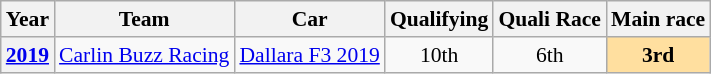<table class="wikitable" style="text-align:center; font-size:90%">
<tr>
<th>Year</th>
<th>Team</th>
<th>Car</th>
<th>Qualifying</th>
<th>Quali Race</th>
<th>Main race</th>
</tr>
<tr>
<th><a href='#'>2019</a></th>
<td align="left" nowrap> <a href='#'>Carlin Buzz Racing</a></td>
<td align="left" nowrap><a href='#'>Dallara F3 2019</a></td>
<td>10th</td>
<td>6th</td>
<td style="background:#FFDF9F;"><strong>3rd</strong></td>
</tr>
</table>
